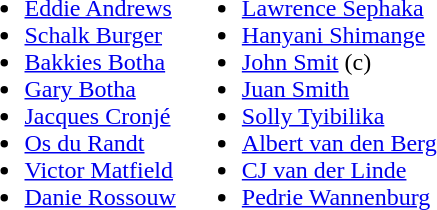<table>
<tr style="vertical-align:top">
<td><br><ul><li><a href='#'>Eddie Andrews</a></li><li><a href='#'>Schalk Burger</a></li><li><a href='#'>Bakkies Botha</a></li><li><a href='#'>Gary Botha</a></li><li><a href='#'>Jacques Cronjé</a></li><li><a href='#'>Os du Randt</a></li><li><a href='#'>Victor Matfield</a></li><li><a href='#'>Danie Rossouw</a></li></ul></td>
<td><br><ul><li><a href='#'>Lawrence Sephaka</a></li><li><a href='#'>Hanyani Shimange</a></li><li><a href='#'>John Smit</a> (c)</li><li><a href='#'>Juan Smith</a></li><li><a href='#'>Solly Tyibilika</a></li><li><a href='#'>Albert van den Berg</a></li><li><a href='#'>CJ van der Linde</a></li><li><a href='#'>Pedrie Wannenburg</a></li></ul></td>
</tr>
</table>
